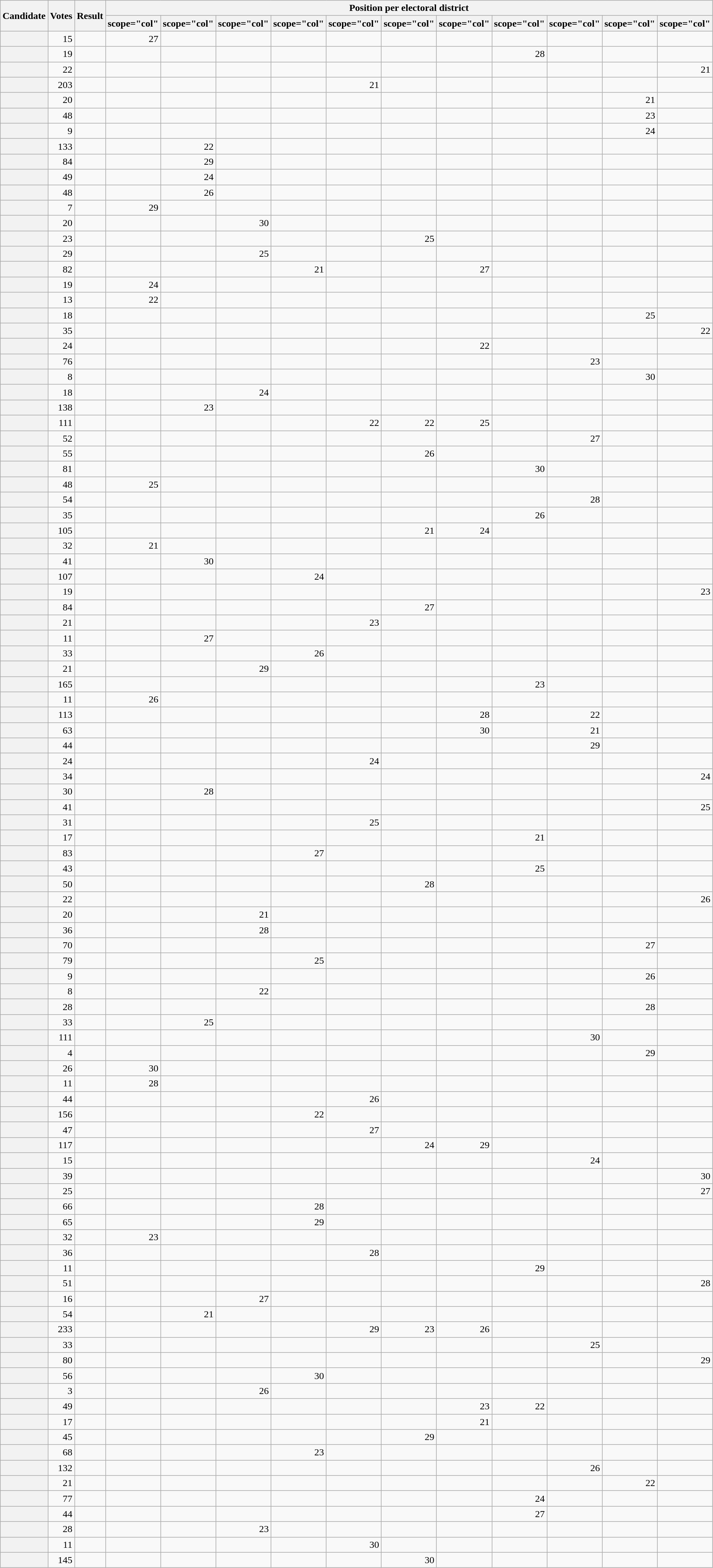<table class="wikitable sortable">
<tr>
<th scope="col" rowspan="2">Candidate</th>
<th scope="col" rowspan="2">Votes</th>
<th scope="col" rowspan="2">Result</th>
<th scope="col" colspan="11">Position per electoral district</th>
</tr>
<tr>
<th>scope="col" </th>
<th>scope="col" </th>
<th>scope="col" </th>
<th>scope="col" </th>
<th>scope="col" </th>
<th>scope="col" </th>
<th>scope="col" </th>
<th>scope="col" </th>
<th>scope="col" </th>
<th>scope="col" </th>
<th>scope="col" </th>
</tr>
<tr>
<th scope="row"></th>
<td style="text-align:right">15</td>
<td></td>
<td style="text-align:right">27</td>
<td></td>
<td></td>
<td></td>
<td></td>
<td></td>
<td></td>
<td></td>
<td></td>
<td></td>
<td></td>
</tr>
<tr>
<th scope="row"></th>
<td style="text-align:right">19</td>
<td></td>
<td></td>
<td></td>
<td></td>
<td></td>
<td></td>
<td></td>
<td></td>
<td style="text-align:right">28</td>
<td></td>
<td></td>
<td></td>
</tr>
<tr>
<th scope="row"></th>
<td style="text-align:right">22</td>
<td></td>
<td></td>
<td></td>
<td></td>
<td></td>
<td></td>
<td></td>
<td></td>
<td></td>
<td></td>
<td></td>
<td style="text-align:right">21</td>
</tr>
<tr>
<th scope="row"></th>
<td style="text-align:right">203</td>
<td></td>
<td></td>
<td></td>
<td></td>
<td></td>
<td style="text-align:right">21</td>
<td></td>
<td></td>
<td></td>
<td></td>
<td></td>
<td></td>
</tr>
<tr>
<th scope="row"></th>
<td style="text-align:right">20</td>
<td></td>
<td></td>
<td></td>
<td></td>
<td></td>
<td></td>
<td></td>
<td></td>
<td></td>
<td></td>
<td style="text-align:right">21</td>
<td></td>
</tr>
<tr>
<th scope="row"></th>
<td style="text-align:right">48</td>
<td></td>
<td></td>
<td></td>
<td></td>
<td></td>
<td></td>
<td></td>
<td></td>
<td></td>
<td></td>
<td style="text-align:right">23</td>
<td></td>
</tr>
<tr>
<th scope="row"></th>
<td style="text-align:right">9</td>
<td></td>
<td></td>
<td></td>
<td></td>
<td></td>
<td></td>
<td></td>
<td></td>
<td></td>
<td></td>
<td style="text-align:right">24</td>
<td></td>
</tr>
<tr>
<th scope="row"></th>
<td style="text-align:right">133</td>
<td></td>
<td></td>
<td style="text-align:right">22</td>
<td></td>
<td></td>
<td></td>
<td></td>
<td></td>
<td></td>
<td></td>
<td></td>
<td></td>
</tr>
<tr>
<th scope="row"></th>
<td style="text-align:right">84</td>
<td></td>
<td></td>
<td style="text-align:right">29</td>
<td></td>
<td></td>
<td></td>
<td></td>
<td></td>
<td></td>
<td></td>
<td></td>
<td></td>
</tr>
<tr>
<th scope="row"></th>
<td style="text-align:right">49</td>
<td></td>
<td></td>
<td style="text-align:right">24</td>
<td></td>
<td></td>
<td></td>
<td></td>
<td></td>
<td></td>
<td></td>
<td></td>
<td></td>
</tr>
<tr>
<th scope="row"></th>
<td style="text-align:right">48</td>
<td></td>
<td></td>
<td style="text-align:right">26</td>
<td></td>
<td></td>
<td></td>
<td></td>
<td></td>
<td></td>
<td></td>
<td></td>
<td></td>
</tr>
<tr>
<th scope="row"></th>
<td style="text-align:right">7</td>
<td></td>
<td style="text-align:right">29</td>
<td></td>
<td></td>
<td></td>
<td></td>
<td></td>
<td></td>
<td></td>
<td></td>
<td></td>
<td></td>
</tr>
<tr>
<th scope="row"></th>
<td style="text-align:right">20</td>
<td></td>
<td></td>
<td></td>
<td style="text-align:right">30</td>
<td></td>
<td></td>
<td></td>
<td></td>
<td></td>
<td></td>
<td></td>
<td></td>
</tr>
<tr>
<th scope="row"></th>
<td style="text-align:right">23</td>
<td></td>
<td></td>
<td></td>
<td></td>
<td></td>
<td></td>
<td style="text-align:right">25</td>
<td></td>
<td></td>
<td></td>
<td></td>
<td></td>
</tr>
<tr>
<th scope="row"></th>
<td style="text-align:right">29</td>
<td></td>
<td></td>
<td></td>
<td style="text-align:right">25</td>
<td></td>
<td></td>
<td></td>
<td></td>
<td></td>
<td></td>
<td></td>
<td></td>
</tr>
<tr>
<th scope="row"></th>
<td style="text-align:right">82</td>
<td></td>
<td></td>
<td></td>
<td></td>
<td style="text-align:right">21</td>
<td></td>
<td></td>
<td style="text-align:right">27</td>
<td></td>
<td></td>
<td></td>
<td></td>
</tr>
<tr>
<th scope="row"></th>
<td style="text-align:right">19</td>
<td></td>
<td style="text-align:right">24</td>
<td></td>
<td></td>
<td></td>
<td></td>
<td></td>
<td></td>
<td></td>
<td></td>
<td></td>
<td></td>
</tr>
<tr>
<th scope="row"></th>
<td style="text-align:right">13</td>
<td></td>
<td style="text-align:right">22</td>
<td></td>
<td></td>
<td></td>
<td></td>
<td></td>
<td></td>
<td></td>
<td></td>
<td></td>
<td></td>
</tr>
<tr>
<th scope="row"></th>
<td style="text-align:right">18</td>
<td></td>
<td></td>
<td></td>
<td></td>
<td></td>
<td></td>
<td></td>
<td></td>
<td></td>
<td></td>
<td style="text-align:right">25</td>
<td></td>
</tr>
<tr>
<th scope="row"></th>
<td style="text-align:right">35</td>
<td></td>
<td></td>
<td></td>
<td></td>
<td></td>
<td></td>
<td></td>
<td></td>
<td></td>
<td></td>
<td></td>
<td style="text-align:right">22</td>
</tr>
<tr>
<th scope="row"></th>
<td style="text-align:right">24</td>
<td></td>
<td></td>
<td></td>
<td></td>
<td></td>
<td></td>
<td></td>
<td style="text-align:right">22</td>
<td></td>
<td></td>
<td></td>
<td></td>
</tr>
<tr>
<th scope="row"></th>
<td style="text-align:right">76</td>
<td></td>
<td></td>
<td></td>
<td></td>
<td></td>
<td></td>
<td></td>
<td></td>
<td></td>
<td style="text-align:right">23</td>
<td></td>
<td></td>
</tr>
<tr>
<th scope="row"></th>
<td style="text-align:right">8</td>
<td></td>
<td></td>
<td></td>
<td></td>
<td></td>
<td></td>
<td></td>
<td></td>
<td></td>
<td></td>
<td style="text-align:right">30</td>
<td></td>
</tr>
<tr>
<th scope="row"></th>
<td style="text-align:right">18</td>
<td></td>
<td></td>
<td></td>
<td style="text-align:right">24</td>
<td></td>
<td></td>
<td></td>
<td></td>
<td></td>
<td></td>
<td></td>
<td></td>
</tr>
<tr>
<th scope="row"></th>
<td style="text-align:right">138</td>
<td></td>
<td></td>
<td style="text-align:right">23</td>
<td></td>
<td></td>
<td></td>
<td></td>
<td></td>
<td></td>
<td></td>
<td></td>
<td></td>
</tr>
<tr>
<th scope="row"></th>
<td style="text-align:right">111</td>
<td></td>
<td></td>
<td></td>
<td></td>
<td></td>
<td style="text-align:right">22</td>
<td style="text-align:right">22</td>
<td style="text-align:right">25</td>
<td></td>
<td></td>
<td></td>
<td></td>
</tr>
<tr>
<th scope="row"></th>
<td style="text-align:right">52</td>
<td></td>
<td></td>
<td></td>
<td></td>
<td></td>
<td></td>
<td></td>
<td></td>
<td></td>
<td style="text-align:right">27</td>
<td></td>
<td></td>
</tr>
<tr>
<th scope="row"></th>
<td style="text-align:right">55</td>
<td></td>
<td></td>
<td></td>
<td></td>
<td></td>
<td></td>
<td style="text-align:right">26</td>
<td></td>
<td></td>
<td></td>
<td></td>
<td></td>
</tr>
<tr>
<th scope="row"></th>
<td style="text-align:right">81</td>
<td></td>
<td></td>
<td></td>
<td></td>
<td></td>
<td></td>
<td></td>
<td></td>
<td style="text-align:right">30</td>
<td></td>
<td></td>
<td></td>
</tr>
<tr>
<th scope="row"></th>
<td style="text-align:right">48</td>
<td></td>
<td style="text-align:right">25</td>
<td></td>
<td></td>
<td></td>
<td></td>
<td></td>
<td></td>
<td></td>
<td></td>
<td></td>
<td></td>
</tr>
<tr>
<th scope="row"></th>
<td style="text-align:right">54</td>
<td></td>
<td></td>
<td></td>
<td></td>
<td></td>
<td></td>
<td></td>
<td></td>
<td></td>
<td style="text-align:right">28</td>
<td></td>
<td></td>
</tr>
<tr>
<th scope="row"></th>
<td style="text-align:right">35</td>
<td></td>
<td></td>
<td></td>
<td></td>
<td></td>
<td></td>
<td></td>
<td></td>
<td style="text-align:right">26</td>
<td></td>
<td></td>
<td></td>
</tr>
<tr>
<th scope="row"></th>
<td style="text-align:right">105</td>
<td></td>
<td></td>
<td></td>
<td></td>
<td></td>
<td></td>
<td style="text-align:right">21</td>
<td style="text-align:right">24</td>
<td></td>
<td></td>
<td></td>
<td></td>
</tr>
<tr>
<th scope="row"></th>
<td style="text-align:right">32</td>
<td></td>
<td style="text-align:right">21</td>
<td></td>
<td></td>
<td></td>
<td></td>
<td></td>
<td></td>
<td></td>
<td></td>
<td></td>
<td></td>
</tr>
<tr>
<th scope="row"></th>
<td style="text-align:right">41</td>
<td></td>
<td></td>
<td style="text-align:right">30</td>
<td></td>
<td></td>
<td></td>
<td></td>
<td></td>
<td></td>
<td></td>
<td></td>
<td></td>
</tr>
<tr>
<th scope="row"></th>
<td style="text-align:right">107</td>
<td></td>
<td></td>
<td></td>
<td></td>
<td style="text-align:right">24</td>
<td></td>
<td></td>
<td></td>
<td></td>
<td></td>
<td></td>
<td></td>
</tr>
<tr>
<th scope="row"></th>
<td style="text-align:right">19</td>
<td></td>
<td></td>
<td></td>
<td></td>
<td></td>
<td></td>
<td></td>
<td></td>
<td></td>
<td></td>
<td></td>
<td style="text-align:right">23</td>
</tr>
<tr>
<th scope="row"></th>
<td style="text-align:right">84</td>
<td></td>
<td></td>
<td></td>
<td></td>
<td></td>
<td></td>
<td style="text-align:right">27</td>
<td></td>
<td></td>
<td></td>
<td></td>
<td></td>
</tr>
<tr>
<th scope="row"></th>
<td style="text-align:right">21</td>
<td></td>
<td></td>
<td></td>
<td></td>
<td></td>
<td style="text-align:right">23</td>
<td></td>
<td></td>
<td></td>
<td></td>
<td></td>
<td></td>
</tr>
<tr>
<th scope="row"></th>
<td style="text-align:right">11</td>
<td></td>
<td></td>
<td style="text-align:right">27</td>
<td></td>
<td></td>
<td></td>
<td></td>
<td></td>
<td></td>
<td></td>
<td></td>
<td></td>
</tr>
<tr>
<th scope="row"></th>
<td style="text-align:right">33</td>
<td></td>
<td></td>
<td></td>
<td></td>
<td style="text-align:right">26</td>
<td></td>
<td></td>
<td></td>
<td></td>
<td></td>
<td></td>
<td></td>
</tr>
<tr>
<th scope="row"></th>
<td style="text-align:right">21</td>
<td></td>
<td></td>
<td></td>
<td style="text-align:right">29</td>
<td></td>
<td></td>
<td></td>
<td></td>
<td></td>
<td></td>
<td></td>
<td></td>
</tr>
<tr>
<th scope="row"></th>
<td style="text-align:right">165</td>
<td></td>
<td></td>
<td></td>
<td></td>
<td></td>
<td></td>
<td></td>
<td></td>
<td style="text-align:right">23</td>
<td></td>
<td></td>
<td></td>
</tr>
<tr>
<th scope="row"></th>
<td style="text-align:right">11</td>
<td></td>
<td style="text-align:right">26</td>
<td></td>
<td></td>
<td></td>
<td></td>
<td></td>
<td></td>
<td></td>
<td></td>
<td></td>
<td></td>
</tr>
<tr>
<th scope="row"></th>
<td style="text-align:right">113</td>
<td></td>
<td></td>
<td></td>
<td></td>
<td></td>
<td></td>
<td></td>
<td style="text-align:right">28</td>
<td></td>
<td style="text-align:right">22</td>
<td></td>
<td></td>
</tr>
<tr>
<th scope="row"></th>
<td style="text-align:right">63</td>
<td></td>
<td></td>
<td></td>
<td></td>
<td></td>
<td></td>
<td></td>
<td style="text-align:right">30</td>
<td></td>
<td style="text-align:right">21</td>
<td></td>
<td></td>
</tr>
<tr>
<th scope="row"></th>
<td style="text-align:right">44</td>
<td></td>
<td></td>
<td></td>
<td></td>
<td></td>
<td></td>
<td></td>
<td></td>
<td></td>
<td style="text-align:right">29</td>
<td></td>
<td></td>
</tr>
<tr>
<th scope="row"></th>
<td style="text-align:right">24</td>
<td></td>
<td></td>
<td></td>
<td></td>
<td></td>
<td style="text-align:right">24</td>
<td></td>
<td></td>
<td></td>
<td></td>
<td></td>
<td></td>
</tr>
<tr>
<th scope="row"></th>
<td style="text-align:right">34</td>
<td></td>
<td></td>
<td></td>
<td></td>
<td></td>
<td></td>
<td></td>
<td></td>
<td></td>
<td></td>
<td></td>
<td style="text-align:right">24</td>
</tr>
<tr>
<th scope="row"></th>
<td style="text-align:right">30</td>
<td></td>
<td></td>
<td style="text-align:right">28</td>
<td></td>
<td></td>
<td></td>
<td></td>
<td></td>
<td></td>
<td></td>
<td></td>
<td></td>
</tr>
<tr>
<th scope="row"></th>
<td style="text-align:right">41</td>
<td></td>
<td></td>
<td></td>
<td></td>
<td></td>
<td></td>
<td></td>
<td></td>
<td></td>
<td></td>
<td></td>
<td style="text-align:right">25</td>
</tr>
<tr>
<th scope="row"></th>
<td style="text-align:right">31</td>
<td></td>
<td></td>
<td></td>
<td></td>
<td></td>
<td style="text-align:right">25</td>
<td></td>
<td></td>
<td></td>
<td></td>
<td></td>
<td></td>
</tr>
<tr>
<th scope="row"></th>
<td style="text-align:right">17</td>
<td></td>
<td></td>
<td></td>
<td></td>
<td></td>
<td></td>
<td></td>
<td></td>
<td style="text-align:right">21</td>
<td></td>
<td></td>
<td></td>
</tr>
<tr>
<th scope="row"></th>
<td style="text-align:right">83</td>
<td></td>
<td></td>
<td></td>
<td></td>
<td style="text-align:right">27</td>
<td></td>
<td></td>
<td></td>
<td></td>
<td></td>
<td></td>
<td></td>
</tr>
<tr>
<th scope="row"></th>
<td style="text-align:right">43</td>
<td></td>
<td></td>
<td></td>
<td></td>
<td></td>
<td></td>
<td></td>
<td></td>
<td style="text-align:right">25</td>
<td></td>
<td></td>
<td></td>
</tr>
<tr>
<th scope="row"></th>
<td style="text-align:right">50</td>
<td></td>
<td></td>
<td></td>
<td></td>
<td></td>
<td></td>
<td style="text-align:right">28</td>
<td></td>
<td></td>
<td></td>
<td></td>
<td></td>
</tr>
<tr>
<th scope="row"></th>
<td style="text-align:right">22</td>
<td></td>
<td></td>
<td></td>
<td></td>
<td></td>
<td></td>
<td></td>
<td></td>
<td></td>
<td></td>
<td></td>
<td style="text-align:right">26</td>
</tr>
<tr>
<th scope="row"></th>
<td style="text-align:right">20</td>
<td></td>
<td></td>
<td></td>
<td style="text-align:right">21</td>
<td></td>
<td></td>
<td></td>
<td></td>
<td></td>
<td></td>
<td></td>
<td></td>
</tr>
<tr>
<th scope="row"></th>
<td style="text-align:right">36</td>
<td></td>
<td></td>
<td></td>
<td style="text-align:right">28</td>
<td></td>
<td></td>
<td></td>
<td></td>
<td></td>
<td></td>
<td></td>
<td></td>
</tr>
<tr>
<th scope="row"></th>
<td style="text-align:right">70</td>
<td></td>
<td></td>
<td></td>
<td></td>
<td></td>
<td></td>
<td></td>
<td></td>
<td></td>
<td></td>
<td style="text-align:right">27</td>
<td></td>
</tr>
<tr>
<th scope="row"></th>
<td style="text-align:right">79</td>
<td></td>
<td></td>
<td></td>
<td></td>
<td style="text-align:right">25</td>
<td></td>
<td></td>
<td></td>
<td></td>
<td></td>
<td></td>
<td></td>
</tr>
<tr>
<th scope="row"></th>
<td style="text-align:right">9</td>
<td></td>
<td></td>
<td></td>
<td></td>
<td></td>
<td></td>
<td></td>
<td></td>
<td></td>
<td></td>
<td style="text-align:right">26</td>
<td></td>
</tr>
<tr>
<th scope="row"></th>
<td style="text-align:right">8</td>
<td></td>
<td></td>
<td></td>
<td style="text-align:right">22</td>
<td></td>
<td></td>
<td></td>
<td></td>
<td></td>
<td></td>
<td></td>
<td></td>
</tr>
<tr>
<th scope="row"></th>
<td style="text-align:right">28</td>
<td></td>
<td></td>
<td></td>
<td></td>
<td></td>
<td></td>
<td></td>
<td></td>
<td></td>
<td></td>
<td style="text-align:right">28</td>
<td></td>
</tr>
<tr>
<th scope="row"></th>
<td style="text-align:right">33</td>
<td></td>
<td></td>
<td style="text-align:right">25</td>
<td></td>
<td></td>
<td></td>
<td></td>
<td></td>
<td></td>
<td></td>
<td></td>
<td></td>
</tr>
<tr>
<th scope="row"></th>
<td style="text-align:right">111</td>
<td></td>
<td></td>
<td></td>
<td></td>
<td></td>
<td></td>
<td></td>
<td></td>
<td></td>
<td style="text-align:right">30</td>
<td></td>
<td></td>
</tr>
<tr>
<th scope="row"></th>
<td style="text-align:right">4</td>
<td></td>
<td></td>
<td></td>
<td></td>
<td></td>
<td></td>
<td></td>
<td></td>
<td></td>
<td></td>
<td style="text-align:right">29</td>
<td></td>
</tr>
<tr>
<th scope="row"></th>
<td style="text-align:right">26</td>
<td></td>
<td style="text-align:right">30</td>
<td></td>
<td></td>
<td></td>
<td></td>
<td></td>
<td></td>
<td></td>
<td></td>
<td></td>
<td></td>
</tr>
<tr>
<th scope="row"></th>
<td style="text-align:right">11</td>
<td></td>
<td style="text-align:right">28</td>
<td></td>
<td></td>
<td></td>
<td></td>
<td></td>
<td></td>
<td></td>
<td></td>
<td></td>
<td></td>
</tr>
<tr>
<th scope="row"></th>
<td style="text-align:right">44</td>
<td></td>
<td></td>
<td></td>
<td></td>
<td></td>
<td style="text-align:right">26</td>
<td></td>
<td></td>
<td></td>
<td></td>
<td></td>
<td></td>
</tr>
<tr>
<th scope="row"></th>
<td style="text-align:right">156</td>
<td></td>
<td></td>
<td></td>
<td></td>
<td style="text-align:right">22</td>
<td></td>
<td></td>
<td></td>
<td></td>
<td></td>
<td></td>
<td></td>
</tr>
<tr>
<th scope="row"></th>
<td style="text-align:right">47</td>
<td></td>
<td></td>
<td></td>
<td></td>
<td></td>
<td style="text-align:right">27</td>
<td></td>
<td></td>
<td></td>
<td></td>
<td></td>
<td></td>
</tr>
<tr>
<th scope="row"></th>
<td style="text-align:right">117</td>
<td></td>
<td></td>
<td></td>
<td></td>
<td></td>
<td></td>
<td style="text-align:right">24</td>
<td style="text-align:right">29</td>
<td></td>
<td></td>
<td></td>
<td></td>
</tr>
<tr>
<th scope="row"></th>
<td style="text-align:right">15</td>
<td></td>
<td></td>
<td></td>
<td></td>
<td></td>
<td></td>
<td></td>
<td></td>
<td></td>
<td style="text-align:right">24</td>
<td></td>
<td></td>
</tr>
<tr>
<th scope="row"></th>
<td style="text-align:right">39</td>
<td></td>
<td></td>
<td></td>
<td></td>
<td></td>
<td></td>
<td></td>
<td></td>
<td></td>
<td></td>
<td></td>
<td style="text-align:right">30</td>
</tr>
<tr>
<th scope="row"></th>
<td style="text-align:right">25</td>
<td></td>
<td></td>
<td></td>
<td></td>
<td></td>
<td></td>
<td></td>
<td></td>
<td></td>
<td></td>
<td></td>
<td style="text-align:right">27</td>
</tr>
<tr>
<th scope="row"></th>
<td style="text-align:right">66</td>
<td></td>
<td></td>
<td></td>
<td></td>
<td style="text-align:right">28</td>
<td></td>
<td></td>
<td></td>
<td></td>
<td></td>
<td></td>
<td></td>
</tr>
<tr>
<th scope="row"></th>
<td style="text-align:right">65</td>
<td></td>
<td></td>
<td></td>
<td></td>
<td style="text-align:right">29</td>
<td></td>
<td></td>
<td></td>
<td></td>
<td></td>
<td></td>
<td></td>
</tr>
<tr>
<th scope="row"></th>
<td style="text-align:right">32</td>
<td></td>
<td style="text-align:right">23</td>
<td></td>
<td></td>
<td></td>
<td></td>
<td></td>
<td></td>
<td></td>
<td></td>
<td></td>
<td></td>
</tr>
<tr>
<th scope="row"></th>
<td style="text-align:right">36</td>
<td></td>
<td></td>
<td></td>
<td></td>
<td></td>
<td style="text-align:right">28</td>
<td></td>
<td></td>
<td></td>
<td></td>
<td></td>
<td></td>
</tr>
<tr>
<th scope="row"></th>
<td style="text-align:right">11</td>
<td></td>
<td></td>
<td></td>
<td></td>
<td></td>
<td></td>
<td></td>
<td></td>
<td style="text-align:right">29</td>
<td></td>
<td></td>
<td></td>
</tr>
<tr>
<th scope="row"></th>
<td style="text-align:right">51</td>
<td></td>
<td></td>
<td></td>
<td></td>
<td></td>
<td></td>
<td></td>
<td></td>
<td></td>
<td></td>
<td></td>
<td style="text-align:right">28</td>
</tr>
<tr>
<th scope="row"></th>
<td style="text-align:right">16</td>
<td></td>
<td></td>
<td></td>
<td style="text-align:right">27</td>
<td></td>
<td></td>
<td></td>
<td></td>
<td></td>
<td></td>
<td></td>
<td></td>
</tr>
<tr>
<th scope="row"></th>
<td style="text-align:right">54</td>
<td></td>
<td></td>
<td style="text-align:right">21</td>
<td></td>
<td></td>
<td></td>
<td></td>
<td></td>
<td></td>
<td></td>
<td></td>
<td></td>
</tr>
<tr>
<th scope="row"></th>
<td style="text-align:right">233</td>
<td></td>
<td></td>
<td></td>
<td></td>
<td></td>
<td style="text-align:right">29</td>
<td style="text-align:right">23</td>
<td style="text-align:right">26</td>
<td></td>
<td></td>
<td></td>
<td></td>
</tr>
<tr>
<th scope="row"></th>
<td style="text-align:right">33</td>
<td></td>
<td></td>
<td></td>
<td></td>
<td></td>
<td></td>
<td></td>
<td></td>
<td></td>
<td style="text-align:right">25</td>
<td></td>
<td></td>
</tr>
<tr>
<th scope="row"></th>
<td style="text-align:right">80</td>
<td></td>
<td></td>
<td></td>
<td></td>
<td></td>
<td></td>
<td></td>
<td></td>
<td></td>
<td></td>
<td></td>
<td style="text-align:right">29</td>
</tr>
<tr>
<th scope="row"></th>
<td style="text-align:right">56</td>
<td></td>
<td></td>
<td></td>
<td></td>
<td style="text-align:right">30</td>
<td></td>
<td></td>
<td></td>
<td></td>
<td></td>
<td></td>
<td></td>
</tr>
<tr>
<th scope="row"></th>
<td style="text-align:right">3</td>
<td></td>
<td></td>
<td></td>
<td style="text-align:right">26</td>
<td></td>
<td></td>
<td></td>
<td></td>
<td></td>
<td></td>
<td></td>
<td></td>
</tr>
<tr>
<th scope="row"></th>
<td style="text-align:right">49</td>
<td></td>
<td></td>
<td></td>
<td></td>
<td></td>
<td></td>
<td></td>
<td style="text-align:right">23</td>
<td style="text-align:right">22</td>
<td></td>
<td></td>
<td></td>
</tr>
<tr>
<th scope="row"></th>
<td style="text-align:right">17</td>
<td></td>
<td></td>
<td></td>
<td></td>
<td></td>
<td></td>
<td></td>
<td style="text-align:right">21</td>
<td></td>
<td></td>
<td></td>
<td></td>
</tr>
<tr>
<th scope="row"></th>
<td style="text-align:right">45</td>
<td></td>
<td></td>
<td></td>
<td></td>
<td></td>
<td></td>
<td style="text-align:right">29</td>
<td></td>
<td></td>
<td></td>
<td></td>
<td></td>
</tr>
<tr>
<th scope="row"></th>
<td style="text-align:right">68</td>
<td></td>
<td></td>
<td></td>
<td></td>
<td style="text-align:right">23</td>
<td></td>
<td></td>
<td></td>
<td></td>
<td></td>
<td></td>
<td></td>
</tr>
<tr>
<th scope="row"></th>
<td style="text-align:right">132</td>
<td></td>
<td></td>
<td></td>
<td></td>
<td></td>
<td></td>
<td></td>
<td></td>
<td></td>
<td style="text-align:right">26</td>
<td></td>
<td></td>
</tr>
<tr>
<th scope="row"></th>
<td style="text-align:right">21</td>
<td></td>
<td></td>
<td></td>
<td></td>
<td></td>
<td></td>
<td></td>
<td></td>
<td></td>
<td></td>
<td style="text-align:right">22</td>
<td></td>
</tr>
<tr>
<th scope="row"></th>
<td style="text-align:right">77</td>
<td></td>
<td></td>
<td></td>
<td></td>
<td></td>
<td></td>
<td></td>
<td></td>
<td style="text-align:right">24</td>
<td></td>
<td></td>
<td></td>
</tr>
<tr>
<th scope="row"></th>
<td style="text-align:right">44</td>
<td></td>
<td></td>
<td></td>
<td></td>
<td></td>
<td></td>
<td></td>
<td></td>
<td style="text-align:right">27</td>
<td></td>
<td></td>
<td></td>
</tr>
<tr>
<th scope="row"></th>
<td style="text-align:right">28</td>
<td></td>
<td></td>
<td></td>
<td style="text-align:right">23</td>
<td></td>
<td></td>
<td></td>
<td></td>
<td></td>
<td></td>
<td></td>
<td></td>
</tr>
<tr>
<th scope="row"></th>
<td style="text-align:right">11</td>
<td></td>
<td></td>
<td></td>
<td></td>
<td></td>
<td style="text-align:right">30</td>
<td></td>
<td></td>
<td></td>
<td></td>
<td></td>
<td></td>
</tr>
<tr>
<th scope="row"></th>
<td style="text-align:right">145</td>
<td></td>
<td></td>
<td></td>
<td></td>
<td></td>
<td></td>
<td style="text-align:right">30</td>
<td></td>
<td></td>
<td></td>
<td></td>
<td></td>
</tr>
</table>
